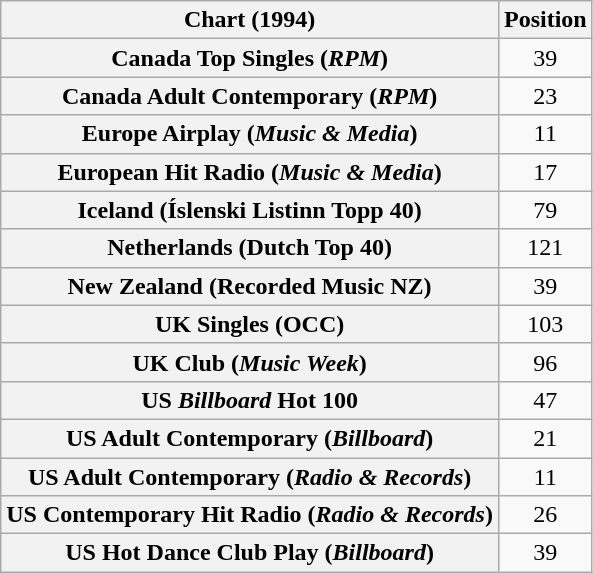<table class="wikitable sortable plainrowheaders" style="text-align:center;">
<tr>
<th>Chart (1994)</th>
<th>Position</th>
</tr>
<tr>
<th scope="row">Canada Top Singles (<em>RPM</em>)</th>
<td>39</td>
</tr>
<tr>
<th scope="row">Canada Adult Contemporary (<em>RPM</em>)</th>
<td>23</td>
</tr>
<tr>
<th scope="row">Europe  Airplay (<em>Music & Media</em>)</th>
<td>11</td>
</tr>
<tr>
<th scope="row">European Hit Radio (<em>Music & Media</em>)</th>
<td>17</td>
</tr>
<tr>
<th scope="row">Iceland (Íslenski Listinn Topp 40)</th>
<td>79</td>
</tr>
<tr>
<th scope="row">Netherlands (Dutch Top 40)</th>
<td>121</td>
</tr>
<tr>
<th scope="row">New Zealand (Recorded Music NZ)</th>
<td>39</td>
</tr>
<tr>
<th scope="row">UK Singles (OCC)</th>
<td>103</td>
</tr>
<tr>
<th scope="row">UK Club (<em>Music Week</em>)</th>
<td>96</td>
</tr>
<tr>
<th scope="row">US <em>Billboard</em> Hot 100</th>
<td>47</td>
</tr>
<tr>
<th scope="row">US Adult Contemporary (<em>Billboard</em>)</th>
<td>21</td>
</tr>
<tr>
<th scope="row">US Adult Contemporary (<em>Radio & Records</em>)</th>
<td>11</td>
</tr>
<tr>
<th scope="row">US Contemporary Hit Radio (<em>Radio & Records</em>)</th>
<td>26</td>
</tr>
<tr>
<th scope="row">US Hot Dance Club Play (<em>Billboard</em>)</th>
<td>39</td>
</tr>
</table>
